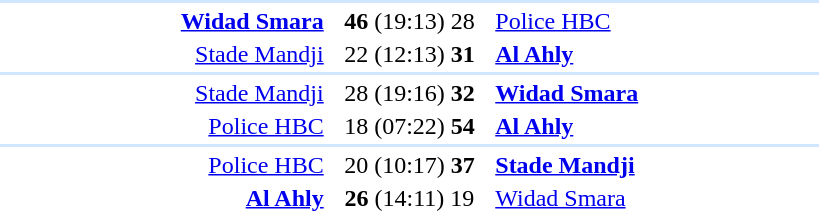<table style="text-align:center" width=550>
<tr>
<th width=30%></th>
<th width=15%></th>
<th width=30%></th>
</tr>
<tr align="left" bgcolor=#D0E7FF>
<td colspan=4></td>
</tr>
<tr>
<td align="right"><strong><a href='#'>Widad Smara</a></strong> </td>
<td><strong>46</strong> (19:13) 28</td>
<td align=left> <a href='#'>Police HBC</a></td>
</tr>
<tr>
<td align="right"><a href='#'>Stade Mandji</a> </td>
<td>22 (12:13) <strong>31</strong></td>
<td align=left> <strong><a href='#'>Al Ahly</a></strong></td>
</tr>
<tr align="left" bgcolor=#D0E7FF>
<td colspan=4></td>
</tr>
<tr>
<td align="right"><a href='#'>Stade Mandji</a> </td>
<td>28 (19:16) <strong>32</strong></td>
<td align=left> <strong><a href='#'>Widad Smara</a></strong></td>
</tr>
<tr>
<td align="right"><a href='#'>Police HBC</a> </td>
<td>18 (07:22) <strong>54</strong></td>
<td align=left> <strong><a href='#'>Al Ahly</a></strong></td>
</tr>
<tr align="left" bgcolor=#D0E7FF>
<td colspan=4></td>
</tr>
<tr>
<td align="right"><a href='#'>Police HBC</a> </td>
<td>20 (10:17) <strong>37</strong></td>
<td align=left> <strong><a href='#'>Stade Mandji</a></strong></td>
</tr>
<tr>
<td align="right"><strong><a href='#'>Al Ahly</a></strong> </td>
<td><strong>26</strong> (14:11) 19</td>
<td align=left> <a href='#'>Widad Smara</a></td>
</tr>
</table>
